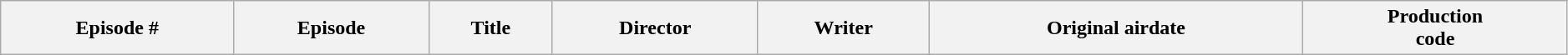<table class="wikitable plainrowheaders"  style="width:99%; margin-right:0; background:#fff;">
<tr>
<th>Episode #</th>
<th>Episode</th>
<th>Title</th>
<th>Director</th>
<th>Writer</th>
<th>Original airdate</th>
<th>Production<br>code<br>









</th>
</tr>
</table>
